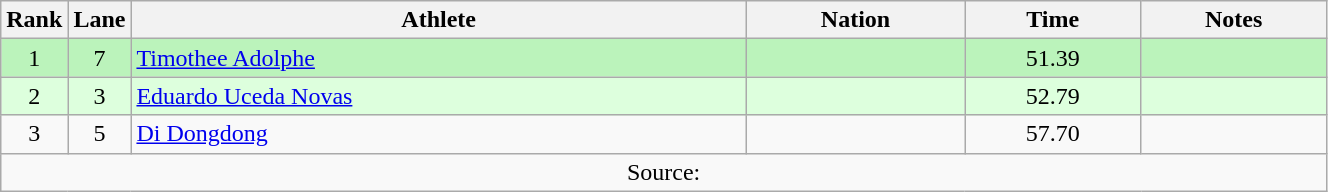<table class="wikitable sortable" style="text-align:center;width: 70%;">
<tr>
<th scope="col" style="width: 10px;">Rank</th>
<th scope="col" style="width: 10px;">Lane</th>
<th scope="col">Athlete</th>
<th scope="col">Nation</th>
<th scope="col">Time</th>
<th scope="col">Notes</th>
</tr>
<tr bgcolor=bbf3bb>
<td>1</td>
<td>7</td>
<td align=left><a href='#'>Timothee Adolphe</a><br></td>
<td align=left></td>
<td>51.39</td>
<td></td>
</tr>
<tr bgcolor=ddffdd>
<td>2</td>
<td>3</td>
<td align=left><a href='#'>Eduardo Uceda Novas</a><br></td>
<td align=left></td>
<td>52.79</td>
<td></td>
</tr>
<tr>
<td>3</td>
<td>5</td>
<td align=left><a href='#'>Di Dongdong</a><br></td>
<td align=left></td>
<td>57.70</td>
<td></td>
</tr>
<tr class="sortbottom">
<td colspan="6">Source:</td>
</tr>
</table>
